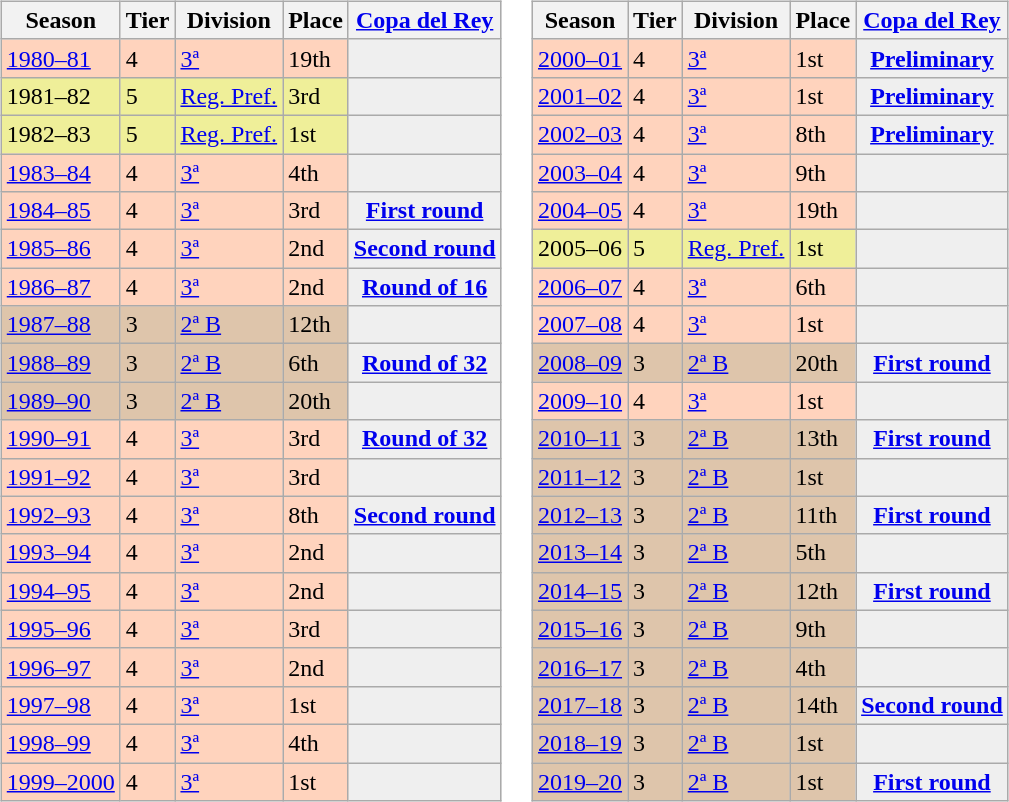<table>
<tr>
<td valign="top" width="0%"><br><table class="wikitable">
<tr style="background:#f0f6fa;">
<th>Season</th>
<th>Tier</th>
<th>Division</th>
<th>Place</th>
<th><a href='#'>Copa del Rey</a></th>
</tr>
<tr>
<td style="background:#FFD3BD;"><a href='#'>1980–81</a></td>
<td style="background:#FFD3BD;">4</td>
<td style="background:#FFD3BD;"><a href='#'>3ª</a></td>
<td style="background:#FFD3BD;">19th</td>
<th style="background:#efefef;"></th>
</tr>
<tr>
<td style="background:#EFEF99;">1981–82</td>
<td style="background:#EFEF99;">5</td>
<td style="background:#EFEF99;"><a href='#'>Reg. Pref.</a></td>
<td style="background:#EFEF99;">3rd</td>
<th style="background:#efefef;"></th>
</tr>
<tr>
<td style="background:#EFEF99;">1982–83</td>
<td style="background:#EFEF99;">5</td>
<td style="background:#EFEF99;"><a href='#'>Reg. Pref.</a></td>
<td style="background:#EFEF99;">1st</td>
<th style="background:#efefef;"></th>
</tr>
<tr>
<td style="background:#FFD3BD;"><a href='#'>1983–84</a></td>
<td style="background:#FFD3BD;">4</td>
<td style="background:#FFD3BD;"><a href='#'>3ª</a></td>
<td style="background:#FFD3BD;">4th</td>
<th style="background:#efefef;"></th>
</tr>
<tr>
<td style="background:#FFD3BD;"><a href='#'>1984–85</a></td>
<td style="background:#FFD3BD;">4</td>
<td style="background:#FFD3BD;"><a href='#'>3ª</a></td>
<td style="background:#FFD3BD;">3rd</td>
<th style="background:#efefef;"><a href='#'>First round</a></th>
</tr>
<tr>
<td style="background:#FFD3BD;"><a href='#'>1985–86</a></td>
<td style="background:#FFD3BD;">4</td>
<td style="background:#FFD3BD;"><a href='#'>3ª</a></td>
<td style="background:#FFD3BD;">2nd</td>
<th style="background:#efefef;"><a href='#'>Second round</a></th>
</tr>
<tr>
<td style="background:#FFD3BD;"><a href='#'>1986–87</a></td>
<td style="background:#FFD3BD;">4</td>
<td style="background:#FFD3BD;"><a href='#'>3ª</a></td>
<td style="background:#FFD3BD;">2nd</td>
<th style="background:#efefef;"><a href='#'>Round of 16</a></th>
</tr>
<tr>
<td style="background:#DEC5AB;"><a href='#'>1987–88</a></td>
<td style="background:#DEC5AB;">3</td>
<td style="background:#DEC5AB;"><a href='#'>2ª B</a></td>
<td style="background:#DEC5AB;">12th</td>
<th style="background:#efefef;"></th>
</tr>
<tr>
<td style="background:#DEC5AB;"><a href='#'>1988–89</a></td>
<td style="background:#DEC5AB;">3</td>
<td style="background:#DEC5AB;"><a href='#'>2ª B</a></td>
<td style="background:#DEC5AB;">6th</td>
<th style="background:#efefef;"><a href='#'>Round of 32</a></th>
</tr>
<tr>
<td style="background:#DEC5AB;"><a href='#'>1989–90</a></td>
<td style="background:#DEC5AB;">3</td>
<td style="background:#DEC5AB;"><a href='#'>2ª B</a></td>
<td style="background:#DEC5AB;">20th</td>
<th style="background:#efefef;"></th>
</tr>
<tr>
<td style="background:#FFD3BD;"><a href='#'>1990–91</a></td>
<td style="background:#FFD3BD;">4</td>
<td style="background:#FFD3BD;"><a href='#'>3ª</a></td>
<td style="background:#FFD3BD;">3rd</td>
<th style="background:#efefef;"><a href='#'>Round of 32</a></th>
</tr>
<tr>
<td style="background:#FFD3BD;"><a href='#'>1991–92</a></td>
<td style="background:#FFD3BD;">4</td>
<td style="background:#FFD3BD;"><a href='#'>3ª</a></td>
<td style="background:#FFD3BD;">3rd</td>
<th style="background:#efefef;"></th>
</tr>
<tr>
<td style="background:#FFD3BD;"><a href='#'>1992–93</a></td>
<td style="background:#FFD3BD;">4</td>
<td style="background:#FFD3BD;"><a href='#'>3ª</a></td>
<td style="background:#FFD3BD;">8th</td>
<th style="background:#efefef;"><a href='#'>Second round</a></th>
</tr>
<tr>
<td style="background:#FFD3BD;"><a href='#'>1993–94</a></td>
<td style="background:#FFD3BD;">4</td>
<td style="background:#FFD3BD;"><a href='#'>3ª</a></td>
<td style="background:#FFD3BD;">2nd</td>
<th style="background:#efefef;"></th>
</tr>
<tr>
<td style="background:#FFD3BD;"><a href='#'>1994–95</a></td>
<td style="background:#FFD3BD;">4</td>
<td style="background:#FFD3BD;"><a href='#'>3ª</a></td>
<td style="background:#FFD3BD;">2nd</td>
<th style="background:#efefef;"></th>
</tr>
<tr>
<td style="background:#FFD3BD;"><a href='#'>1995–96</a></td>
<td style="background:#FFD3BD;">4</td>
<td style="background:#FFD3BD;"><a href='#'>3ª</a></td>
<td style="background:#FFD3BD;">3rd</td>
<th style="background:#efefef;"></th>
</tr>
<tr>
<td style="background:#FFD3BD;"><a href='#'>1996–97</a></td>
<td style="background:#FFD3BD;">4</td>
<td style="background:#FFD3BD;"><a href='#'>3ª</a></td>
<td style="background:#FFD3BD;">2nd</td>
<th style="background:#efefef;"></th>
</tr>
<tr>
<td style="background:#FFD3BD;"><a href='#'>1997–98</a></td>
<td style="background:#FFD3BD;">4</td>
<td style="background:#FFD3BD;"><a href='#'>3ª</a></td>
<td style="background:#FFD3BD;">1st</td>
<th style="background:#efefef;"></th>
</tr>
<tr>
<td style="background:#FFD3BD;"><a href='#'>1998–99</a></td>
<td style="background:#FFD3BD;">4</td>
<td style="background:#FFD3BD;"><a href='#'>3ª</a></td>
<td style="background:#FFD3BD;">4th</td>
<th style="background:#efefef;"></th>
</tr>
<tr>
<td style="background:#FFD3BD;"><a href='#'>1999–2000</a></td>
<td style="background:#FFD3BD;">4</td>
<td style="background:#FFD3BD;"><a href='#'>3ª</a></td>
<td style="background:#FFD3BD;">1st</td>
<th style="background:#efefef;"></th>
</tr>
</table>
</td>
<td valign="top" width="0%"><br><table class="wikitable">
<tr style="background:#f0f6fa;">
<th>Season</th>
<th>Tier</th>
<th>Division</th>
<th>Place</th>
<th><a href='#'>Copa del Rey</a></th>
</tr>
<tr>
<td style="background:#FFD3BD;"><a href='#'>2000–01</a></td>
<td style="background:#FFD3BD;">4</td>
<td style="background:#FFD3BD;"><a href='#'>3ª</a></td>
<td style="background:#FFD3BD;">1st</td>
<th style="background:#efefef;"><a href='#'>Preliminary</a></th>
</tr>
<tr>
<td style="background:#FFD3BD;"><a href='#'>2001–02</a></td>
<td style="background:#FFD3BD;">4</td>
<td style="background:#FFD3BD;"><a href='#'>3ª</a></td>
<td style="background:#FFD3BD;">1st</td>
<th style="background:#efefef;"><a href='#'>Preliminary</a></th>
</tr>
<tr>
<td style="background:#FFD3BD;"><a href='#'>2002–03</a></td>
<td style="background:#FFD3BD;">4</td>
<td style="background:#FFD3BD;"><a href='#'>3ª</a></td>
<td style="background:#FFD3BD;">8th</td>
<th style="background:#efefef;"><a href='#'>Preliminary</a></th>
</tr>
<tr>
<td style="background:#FFD3BD;"><a href='#'>2003–04</a></td>
<td style="background:#FFD3BD;">4</td>
<td style="background:#FFD3BD;"><a href='#'>3ª</a></td>
<td style="background:#FFD3BD;">9th</td>
<th style="background:#efefef;"></th>
</tr>
<tr>
<td style="background:#FFD3BD;"><a href='#'>2004–05</a></td>
<td style="background:#FFD3BD;">4</td>
<td style="background:#FFD3BD;"><a href='#'>3ª</a></td>
<td style="background:#FFD3BD;">19th</td>
<th style="background:#efefef;"></th>
</tr>
<tr>
<td style="background:#EFEF99;">2005–06</td>
<td style="background:#EFEF99;">5</td>
<td style="background:#EFEF99;"><a href='#'>Reg. Pref.</a></td>
<td style="background:#EFEF99;">1st</td>
<th style="background:#efefef;"></th>
</tr>
<tr>
<td style="background:#FFD3BD;"><a href='#'>2006–07</a></td>
<td style="background:#FFD3BD;">4</td>
<td style="background:#FFD3BD;"><a href='#'>3ª</a></td>
<td style="background:#FFD3BD;">6th</td>
<th style="background:#efefef;"></th>
</tr>
<tr>
<td style="background:#FFD3BD;"><a href='#'>2007–08</a></td>
<td style="background:#FFD3BD;">4</td>
<td style="background:#FFD3BD;"><a href='#'>3ª</a></td>
<td style="background:#FFD3BD;">1st</td>
<th style="background:#efefef;"></th>
</tr>
<tr>
<td style="background:#DEC5AB;"><a href='#'>2008–09</a></td>
<td style="background:#DEC5AB;">3</td>
<td style="background:#DEC5AB;"><a href='#'>2ª B</a></td>
<td style="background:#DEC5AB;">20th</td>
<th style="background:#efefef;"><a href='#'>First round</a></th>
</tr>
<tr>
<td style="background:#FFD3BD;"><a href='#'>2009–10</a></td>
<td style="background:#FFD3BD;">4</td>
<td style="background:#FFD3BD;"><a href='#'>3ª</a></td>
<td style="background:#FFD3BD;">1st</td>
<th style="background:#efefef;"></th>
</tr>
<tr>
<td style="background:#DEC5AB;"><a href='#'>2010–11</a></td>
<td style="background:#DEC5AB;">3</td>
<td style="background:#DEC5AB;"><a href='#'>2ª B</a></td>
<td style="background:#DEC5AB;">13th</td>
<th style="background:#efefef;"><a href='#'>First round</a></th>
</tr>
<tr>
<td style="background:#DEC5AB;"><a href='#'>2011–12</a></td>
<td style="background:#DEC5AB;">3</td>
<td style="background:#DEC5AB;"><a href='#'>2ª B</a></td>
<td style="background:#DEC5AB;">1st</td>
<th style="background:#efefef;"></th>
</tr>
<tr>
<td style="background:#DEC5AB;"><a href='#'>2012–13</a></td>
<td style="background:#DEC5AB;">3</td>
<td style="background:#DEC5AB;"><a href='#'>2ª B</a></td>
<td style="background:#DEC5AB;">11th</td>
<th style="background:#efefef;"><a href='#'>First round</a></th>
</tr>
<tr>
<td style="background:#DEC5AB;"><a href='#'>2013–14</a></td>
<td style="background:#DEC5AB;">3</td>
<td style="background:#DEC5AB;"><a href='#'>2ª B</a></td>
<td style="background:#DEC5AB;">5th</td>
<th style="background:#efefef;"></th>
</tr>
<tr>
<td style="background:#DEC5AB;"><a href='#'>2014–15</a></td>
<td style="background:#DEC5AB;">3</td>
<td style="background:#DEC5AB;"><a href='#'>2ª B</a></td>
<td style="background:#DEC5AB;">12th</td>
<th style="background:#efefef;"><a href='#'>First round</a></th>
</tr>
<tr>
<td style="background:#DEC5AB;"><a href='#'>2015–16</a></td>
<td style="background:#DEC5AB;">3</td>
<td style="background:#DEC5AB;"><a href='#'>2ª B</a></td>
<td style="background:#DEC5AB;">9th</td>
<th style="background:#efefef;"></th>
</tr>
<tr>
<td style="background:#DEC5AB;"><a href='#'>2016–17</a></td>
<td style="background:#DEC5AB;">3</td>
<td style="background:#DEC5AB;"><a href='#'>2ª B</a></td>
<td style="background:#DEC5AB;">4th</td>
<th style="background:#efefef;"></th>
</tr>
<tr>
<td style="background:#DEC5AB;"><a href='#'>2017–18</a></td>
<td style="background:#DEC5AB;">3</td>
<td style="background:#DEC5AB;"><a href='#'>2ª B</a></td>
<td style="background:#DEC5AB;">14th</td>
<th style="background:#efefef;"><a href='#'>Second round</a></th>
</tr>
<tr>
<td style="background:#DEC5AB;"><a href='#'>2018–19</a></td>
<td style="background:#DEC5AB;">3</td>
<td style="background:#DEC5AB;"><a href='#'>2ª B</a></td>
<td style="background:#DEC5AB;">1st</td>
<th style="background:#efefef;"></th>
</tr>
<tr>
<td style="background:#DEC5AB;"><a href='#'>2019–20</a></td>
<td style="background:#DEC5AB;">3</td>
<td style="background:#DEC5AB;"><a href='#'>2ª B</a></td>
<td style="background:#DEC5AB;">1st</td>
<th style="background:#efefef;"><a href='#'>First round</a></th>
</tr>
</table>
</td>
</tr>
</table>
